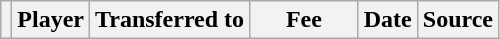<table class="wikitable plainrowheaders sortable">
<tr>
<th></th>
<th scope="col">Player</th>
<th>Transferred to</th>
<th style="width: 65px;">Fee</th>
<th scope="col">Date</th>
<th scope="col">Source</th>
</tr>
</table>
